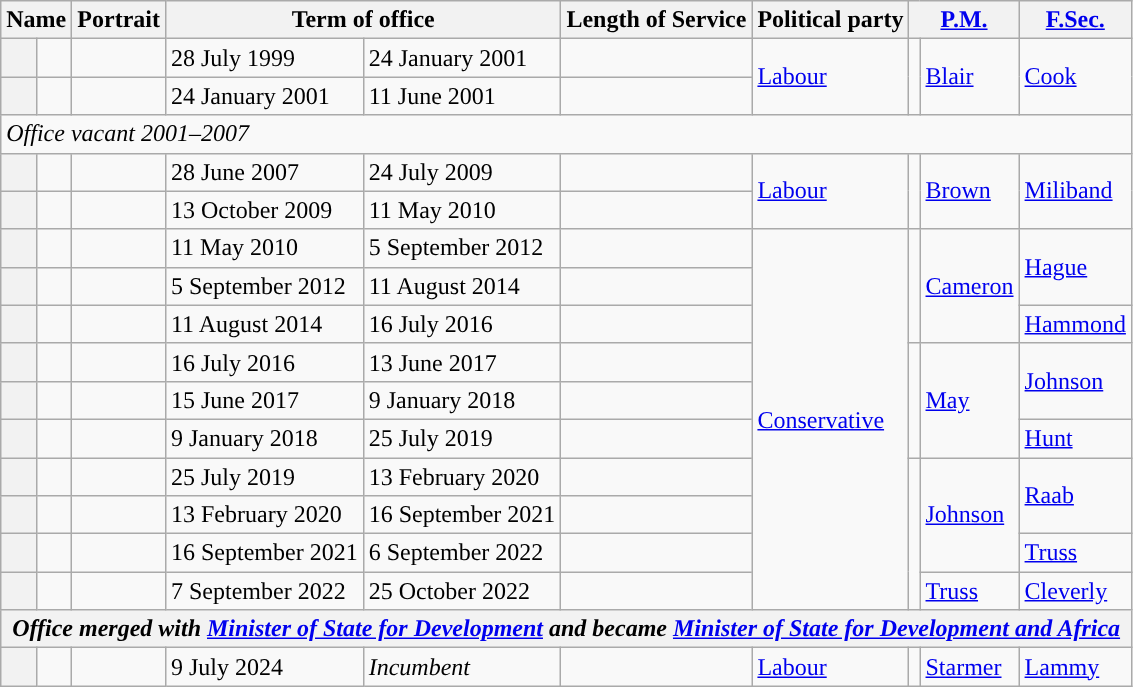<table class="wikitable" style="text-align:left">
<tr>
<th colspan="2">Name</th>
<th>Portrait</th>
<th colspan="2">Term of office</th>
<th>Length of Service</th>
<th>Political party</th>
<th colspan="2"><a href='#'>P.M.</a></th>
<th><a href='#'>F.Sec.</a></th>
</tr>
<tr>
<th style="background-color: "></th>
<td></td>
<td></td>
<td>28 July 1999</td>
<td>24 January 2001</td>
<td></td>
<td rowspan="2"><a href='#'>Labour</a></td>
<td rowspan="2" style="background-color: "></td>
<td rowspan="2"><a href='#'>Blair</a></td>
<td rowspan="2"><a href='#'>Cook</a></td>
</tr>
<tr>
<th style="background-color: "></th>
<td></td>
<td></td>
<td>24 January 2001</td>
<td>11 June 2001</td>
<td></td>
</tr>
<tr>
<td colspan="10"><em>Office vacant 2001–2007</em></td>
</tr>
<tr>
<th style="background-color: "></th>
<td></td>
<td></td>
<td>28 June 2007</td>
<td>24 July 2009</td>
<td></td>
<td rowspan="2"><a href='#'>Labour</a></td>
<td rowspan="2" style="background-color: "></td>
<td rowspan="2"><a href='#'>Brown</a></td>
<td rowspan="2"><a href='#'>Miliband</a></td>
</tr>
<tr>
<th style="background-color: "></th>
<td></td>
<td></td>
<td>13 October 2009</td>
<td>11 May 2010</td>
<td></td>
</tr>
<tr>
<th style="background-color: "></th>
<td></td>
<td></td>
<td>11 May 2010</td>
<td>5 September 2012</td>
<td></td>
<td rowspan="10"><a href='#'>Conservative</a></td>
<td rowspan="3" style="background-color: "></td>
<td rowspan="3"><a href='#'>Cameron</a></td>
<td rowspan="2"><a href='#'>Hague</a></td>
</tr>
<tr>
<th style="background-color: "></th>
<td></td>
<td></td>
<td>5 September 2012</td>
<td>11 August 2014</td>
<td></td>
</tr>
<tr>
<th style="background-color: "></th>
<td></td>
<td></td>
<td>11 August 2014</td>
<td>16 July 2016</td>
<td></td>
<td rowspan="1"><a href='#'>Hammond</a></td>
</tr>
<tr>
<th style="background-color: "></th>
<td></td>
<td></td>
<td>16 July 2016</td>
<td>13 June 2017</td>
<td></td>
<td rowspan="3" style="background-color: "></td>
<td rowspan="3"><a href='#'>May</a></td>
<td rowspan="2"><a href='#'>Johnson</a></td>
</tr>
<tr>
<th style="background-color: "></th>
<td></td>
<td></td>
<td>15 June 2017</td>
<td>9 January 2018</td>
<td></td>
</tr>
<tr>
<th style="background-color: "></th>
<td></td>
<td></td>
<td>9 January 2018</td>
<td>25 July 2019</td>
<td></td>
<td rowspan"1"><a href='#'>Hunt</a></td>
</tr>
<tr>
<th style="background-color: "></th>
<td></td>
<td></td>
<td>25 July 2019</td>
<td>13 February 2020</td>
<td></td>
<td rowspan="4" style="background-color: "></td>
<td rowspan="3"><a href='#'>Johnson</a></td>
<td rowspan="2"><a href='#'>Raab</a></td>
</tr>
<tr>
<th style="background-color: "></th>
<td></td>
<td></td>
<td>13 February 2020</td>
<td>16 September 2021</td>
<td></td>
</tr>
<tr>
<th style="background-color: "></th>
<td></td>
<td></td>
<td>16 September 2021</td>
<td>6 September 2022</td>
<td></td>
<td rowspan="1"><a href='#'>Truss</a></td>
</tr>
<tr>
<th style="background-color: "></th>
<td></td>
<td></td>
<td>7 September 2022</td>
<td>25 October 2022</td>
<td></td>
<td><a href='#'>Truss</a></td>
<td rowspan="1"><a href='#'>Cleverly</a></td>
</tr>
<tr>
<th colspan="10"><em>Office merged with <a href='#'>Minister of State for Development</a> and became <a href='#'>Minister of State for Development and Africa</a></em></th>
</tr>
<tr>
<th style="background-color: "></th>
<td></td>
<td></td>
<td>9 July 2024</td>
<td><em>Incumbent</em></td>
<td></td>
<td rowspan="2"><a href='#'>Labour</a></td>
<td rowspan="2" style="background-color: "></td>
<td rowspan="2"><a href='#'>Starmer</a></td>
<td rowspan="2"><a href='#'>Lammy</a></td>
</tr>
</table>
